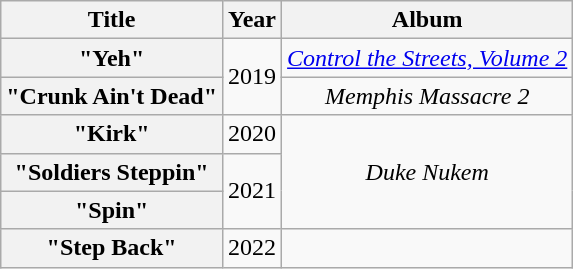<table class="wikitable plainrowheaders" style="text-align:center;">
<tr>
<th>Title</th>
<th>Year</th>
<th>Album</th>
</tr>
<tr>
<th scope="row">"Yeh"<br></th>
<td rowspan="2">2019</td>
<td><em><a href='#'>Control the Streets, Volume 2</a></em></td>
</tr>
<tr>
<th scope="row">"Crunk Ain't Dead"<br></th>
<td><em>Memphis Massacre 2</em></td>
</tr>
<tr>
<th scope="row">"Kirk"<br></th>
<td>2020</td>
<td rowspan="3"><em>Duke Nukem</em></td>
</tr>
<tr>
<th scope="row">"Soldiers Steppin"</th>
<td rowspan="2">2021</td>
</tr>
<tr>
<th scope="row">"Spin"<br></th>
</tr>
<tr>
<th scope="row">"Step Back"<br></th>
<td>2022</td>
<td></td>
</tr>
</table>
